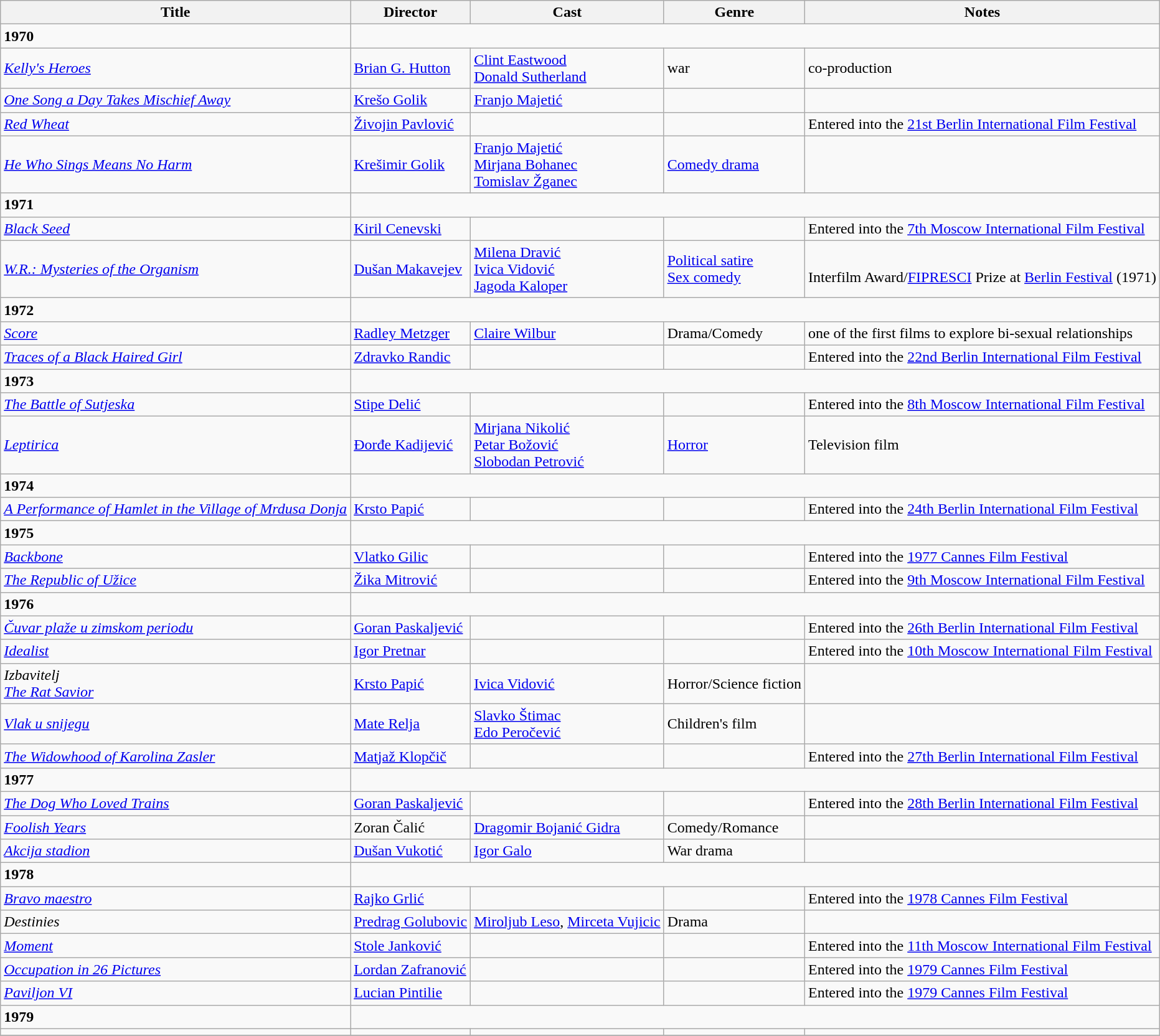<table class="wikitable">
<tr>
<th>Title</th>
<th>Director</th>
<th>Cast</th>
<th>Genre</th>
<th>Notes</th>
</tr>
<tr>
<td><strong>1970</strong></td>
</tr>
<tr>
<td><em><a href='#'>Kelly's Heroes</a></em></td>
<td><a href='#'>Brian G. Hutton</a></td>
<td><a href='#'>Clint Eastwood</a> <br> <a href='#'>Donald Sutherland</a></td>
<td>war</td>
<td>co-production</td>
</tr>
<tr>
<td><em><a href='#'>One Song a Day Takes Mischief Away</a></em></td>
<td><a href='#'>Krešo Golik</a></td>
<td><a href='#'>Franjo Majetić</a></td>
<td></td>
<td></td>
</tr>
<tr>
<td><em><a href='#'>Red Wheat</a></em></td>
<td><a href='#'>Živojin Pavlović</a></td>
<td></td>
<td></td>
<td>Entered into the <a href='#'>21st Berlin International Film Festival</a></td>
</tr>
<tr>
<td><em><a href='#'>He Who Sings Means No Harm</a></em></td>
<td><a href='#'>Krešimir Golik</a></td>
<td><a href='#'>Franjo Majetić</a><br><a href='#'>Mirjana Bohanec</a><br><a href='#'>Tomislav Žganec</a></td>
<td><a href='#'>Comedy drama</a></td>
<td></td>
</tr>
<tr>
<td><strong>1971</strong></td>
</tr>
<tr>
<td><em><a href='#'>Black Seed</a></em></td>
<td><a href='#'>Kiril Cenevski</a></td>
<td></td>
<td></td>
<td>Entered into the <a href='#'>7th Moscow International Film Festival</a></td>
</tr>
<tr>
<td><em><a href='#'>W.R.: Mysteries of the Organism</a></em></td>
<td><a href='#'>Dušan Makavejev</a></td>
<td><a href='#'>Milena Dravić</a><br><a href='#'>Ivica Vidović</a><br><a href='#'>Jagoda Kaloper</a></td>
<td><a href='#'>Political satire</a><br><a href='#'>Sex comedy</a></td>
<td><br>Interfilm Award/<a href='#'>FIPRESCI</a> Prize at <a href='#'>Berlin Festival</a> (1971)</td>
</tr>
<tr>
<td><strong>1972</strong></td>
</tr>
<tr>
<td><em><a href='#'>Score</a></em></td>
<td><a href='#'>Radley Metzger</a></td>
<td><a href='#'>Claire Wilbur</a></td>
<td>Drama/Comedy</td>
<td>one of the first films to explore bi-sexual relationships</td>
</tr>
<tr>
<td><em><a href='#'>Traces of a Black Haired Girl</a></em></td>
<td><a href='#'>Zdravko Randic</a></td>
<td></td>
<td></td>
<td>Entered into the <a href='#'>22nd Berlin International Film Festival</a></td>
</tr>
<tr>
<td><strong>1973</strong></td>
</tr>
<tr>
<td><em><a href='#'>The Battle of Sutjeska</a></em></td>
<td><a href='#'>Stipe Delić</a></td>
<td></td>
<td></td>
<td>Entered into the <a href='#'>8th Moscow International Film Festival</a></td>
</tr>
<tr>
<td><em><a href='#'>Leptirica</a></em></td>
<td><a href='#'>Đorđe Kadijević</a></td>
<td><a href='#'>Mirjana Nikolić</a> <br><a href='#'>Petar Božović</a> <br><a href='#'>Slobodan Petrović</a></td>
<td><a href='#'>Horror</a></td>
<td>Television film</td>
</tr>
<tr>
<td><strong>1974</strong></td>
</tr>
<tr>
<td><em><a href='#'>A Performance of Hamlet in the Village of Mrdusa Donja</a></em></td>
<td><a href='#'>Krsto Papić</a></td>
<td></td>
<td></td>
<td>Entered into the <a href='#'>24th Berlin International Film Festival</a></td>
</tr>
<tr>
<td><strong>1975</strong></td>
</tr>
<tr>
<td><em><a href='#'>Backbone</a></em></td>
<td><a href='#'>Vlatko Gilic</a></td>
<td></td>
<td></td>
<td>Entered into the <a href='#'>1977 Cannes Film Festival</a></td>
</tr>
<tr>
<td><em><a href='#'>The Republic of Užice</a></em></td>
<td><a href='#'>Žika Mitrović</a></td>
<td></td>
<td></td>
<td>Entered into the <a href='#'>9th Moscow International Film Festival</a></td>
</tr>
<tr>
<td><strong>1976</strong></td>
</tr>
<tr>
<td><em><a href='#'>Čuvar plaže u zimskom periodu</a></em></td>
<td><a href='#'>Goran Paskaljević</a></td>
<td></td>
<td></td>
<td>Entered into the <a href='#'>26th Berlin International Film Festival</a></td>
</tr>
<tr>
<td><em><a href='#'>Idealist</a></em></td>
<td><a href='#'>Igor Pretnar</a></td>
<td></td>
<td></td>
<td>Entered into the <a href='#'>10th Moscow International Film Festival</a></td>
</tr>
<tr>
<td><em>Izbavitelj</em> <br> <em><a href='#'>The Rat Savior</a></em></td>
<td><a href='#'>Krsto Papić</a></td>
<td><a href='#'>Ivica Vidović</a></td>
<td>Horror/Science fiction</td>
<td></td>
</tr>
<tr>
<td><em><a href='#'>Vlak u snijegu</a></em></td>
<td><a href='#'>Mate Relja</a></td>
<td><a href='#'>Slavko Štimac</a><br><a href='#'>Edo Peročević</a></td>
<td>Children's film</td>
<td></td>
</tr>
<tr>
<td><em><a href='#'>The Widowhood of Karolina Zasler</a></em></td>
<td><a href='#'>Matjaž Klopčič</a></td>
<td></td>
<td></td>
<td>Entered into the <a href='#'>27th Berlin International Film Festival</a></td>
</tr>
<tr>
<td><strong>1977</strong></td>
</tr>
<tr>
<td><em><a href='#'>The Dog Who Loved Trains</a></em></td>
<td><a href='#'>Goran Paskaljević</a></td>
<td></td>
<td></td>
<td>Entered into the <a href='#'>28th Berlin International Film Festival</a></td>
</tr>
<tr>
<td><em><a href='#'>Foolish Years</a></em></td>
<td>Zoran Čalić</td>
<td><a href='#'>Dragomir Bojanić Gidra</a></td>
<td>Comedy/Romance</td>
<td></td>
</tr>
<tr>
<td><em><a href='#'>Akcija stadion</a></em></td>
<td><a href='#'>Dušan Vukotić</a></td>
<td><a href='#'>Igor Galo</a></td>
<td>War drama</td>
<td></td>
</tr>
<tr>
<td><strong>1978</strong></td>
</tr>
<tr>
<td><em><a href='#'>Bravo maestro</a></em></td>
<td><a href='#'>Rajko Grlić</a></td>
<td></td>
<td></td>
<td>Entered into the <a href='#'>1978 Cannes Film Festival</a></td>
</tr>
<tr>
<td><em>Destinies</em></td>
<td><a href='#'>Predrag Golubovic</a></td>
<td><a href='#'>Miroljub Leso</a>, <a href='#'>Mirceta Vujicic</a></td>
<td>Drama</td>
<td></td>
</tr>
<tr>
<td><em><a href='#'>Moment</a></em></td>
<td><a href='#'>Stole Janković</a></td>
<td></td>
<td></td>
<td>Entered into the <a href='#'>11th Moscow International Film Festival</a></td>
</tr>
<tr>
<td><em><a href='#'>Occupation in 26 Pictures</a></em></td>
<td><a href='#'>Lordan Zafranović</a></td>
<td></td>
<td></td>
<td>Entered into the <a href='#'>1979 Cannes Film Festival</a></td>
</tr>
<tr>
<td><em><a href='#'>Paviljon VI</a></em></td>
<td><a href='#'>Lucian Pintilie</a></td>
<td></td>
<td></td>
<td>Entered into the <a href='#'>1979 Cannes Film Festival</a></td>
</tr>
<tr>
<td><strong>1979</strong></td>
</tr>
<tr>
<td></td>
<td></td>
<td></td>
<td></td>
<td></td>
</tr>
<tr>
</tr>
</table>
